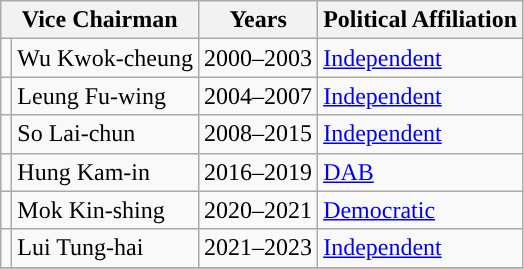<table class="wikitable">
<tr>
<th colspan=2>Vice Chairman</th>
<th>Years</th>
<th>Political Affiliation</th>
</tr>
<tr>
<td style="color:inherit;background:"></td>
<td>Wu Kwok-cheung</td>
<td>2000–2003</td>
<td><a href='#'>Independent</a></td>
</tr>
<tr>
<td style="color:inherit;background:"></td>
<td>Leung Fu-wing</td>
<td>2004–2007</td>
<td><a href='#'>Independent</a></td>
</tr>
<tr>
<td style="color:inherit;background:"></td>
<td>So Lai-chun</td>
<td>2008–2015</td>
<td><a href='#'>Independent</a></td>
</tr>
<tr>
<td style="color:inherit;background:"></td>
<td>Hung Kam-in</td>
<td>2016–2019</td>
<td><a href='#'>DAB</a></td>
</tr>
<tr>
<td style="color:inherit;background:"></td>
<td>Mok Kin-shing</td>
<td>2020–2021</td>
<td><a href='#'>Democratic</a></td>
</tr>
<tr>
<td style="color:inherit;background:"></td>
<td>Lui Tung-hai</td>
<td>2021–2023</td>
<td><a href='#'>Independent</a></td>
</tr>
<tr>
</tr>
</table>
